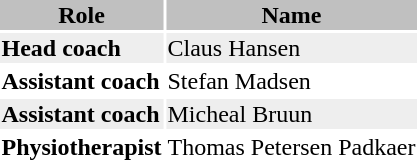<table class="toccolours">
<tr>
<th style="background:silver;">Role</th>
<th style="background:silver;">Name</th>
</tr>
<tr style="background:#eee;">
<td><strong>Head coach</strong></td>
<td> Claus Hansen</td>
</tr>
<tr>
<td><strong>Assistant coach</strong></td>
<td> Stefan Madsen</td>
</tr>
<tr style="background:#eee;">
<td><strong>Assistant coach</strong></td>
<td> Micheal Bruun</td>
</tr>
<tr>
<td><strong>Physiotherapist</strong></td>
<td> Thomas Petersen Padkaer</td>
</tr>
<tr>
</tr>
</table>
